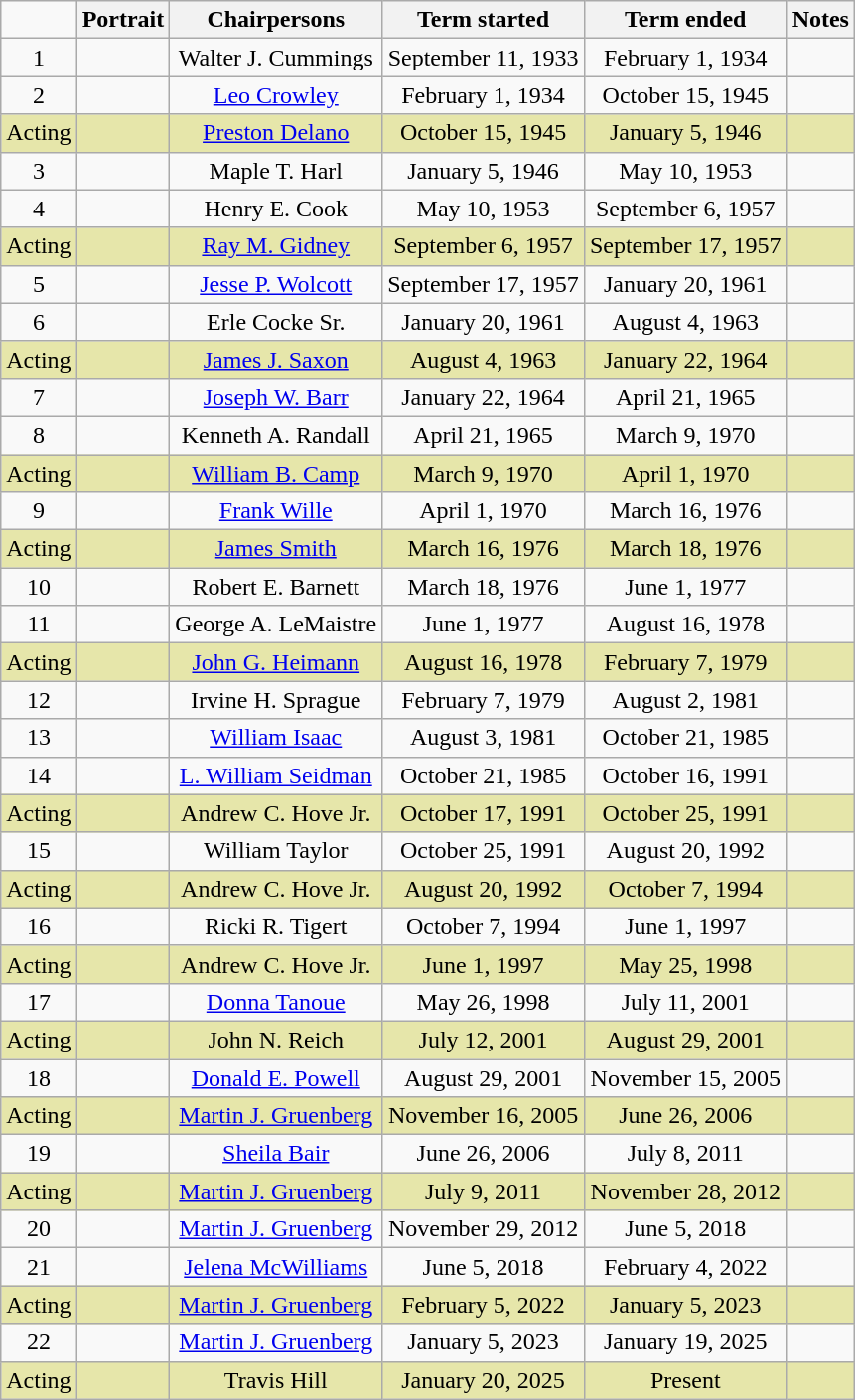<table class=wikitable style="text-align:center">
<tr>
<td></td>
<th>Portrait</th>
<th>Chairpersons</th>
<th>Term started</th>
<th>Term ended</th>
<th>Notes</th>
</tr>
<tr>
<td>1</td>
<td></td>
<td>Walter J. Cummings</td>
<td>September 11, 1933</td>
<td>February 1, 1934</td>
<td></td>
</tr>
<tr>
<td>2</td>
<td></td>
<td><a href='#'>Leo Crowley</a></td>
<td>February 1, 1934</td>
<td>October 15, 1945</td>
<td></td>
</tr>
<tr bgcolor="#e6e6aa">
<td>Acting</td>
<td></td>
<td><a href='#'>Preston Delano</a></td>
<td>October 15, 1945</td>
<td>January 5, 1946</td>
<td></td>
</tr>
<tr>
<td>3</td>
<td></td>
<td>Maple T. Harl</td>
<td>January 5, 1946</td>
<td>May 10, 1953</td>
<td></td>
</tr>
<tr>
<td>4</td>
<td></td>
<td>Henry E. Cook</td>
<td>May 10, 1953</td>
<td>September 6, 1957</td>
<td></td>
</tr>
<tr bgcolor="#e6e6aa">
<td>Acting</td>
<td></td>
<td><a href='#'>Ray M. Gidney</a></td>
<td>September 6, 1957</td>
<td>September 17, 1957</td>
<td></td>
</tr>
<tr>
<td>5</td>
<td></td>
<td><a href='#'>Jesse P. Wolcott</a></td>
<td>September 17, 1957</td>
<td>January 20, 1961</td>
<td></td>
</tr>
<tr>
<td>6</td>
<td></td>
<td>Erle Cocke Sr.</td>
<td>January 20, 1961</td>
<td>August 4, 1963</td>
<td></td>
</tr>
<tr bgcolor="#e6e6aa">
<td>Acting</td>
<td></td>
<td><a href='#'>James J. Saxon</a></td>
<td>August 4, 1963</td>
<td>January 22, 1964</td>
<td></td>
</tr>
<tr>
<td>7</td>
<td></td>
<td><a href='#'>Joseph W. Barr</a></td>
<td>January 22, 1964</td>
<td>April 21, 1965</td>
<td></td>
</tr>
<tr>
<td>8</td>
<td></td>
<td>Kenneth A. Randall</td>
<td>April 21, 1965</td>
<td>March 9, 1970</td>
<td></td>
</tr>
<tr bgcolor="#e6e6aa">
<td>Acting</td>
<td></td>
<td><a href='#'>William B. Camp</a></td>
<td>March 9, 1970</td>
<td>April 1, 1970</td>
<td></td>
</tr>
<tr>
<td>9</td>
<td></td>
<td><a href='#'>Frank Wille</a></td>
<td>April 1, 1970</td>
<td>March 16, 1976</td>
<td></td>
</tr>
<tr bgcolor="#e6e6aa">
<td>Acting</td>
<td></td>
<td><a href='#'>James Smith</a></td>
<td>March 16, 1976</td>
<td>March 18, 1976</td>
<td></td>
</tr>
<tr>
<td>10</td>
<td></td>
<td>Robert E. Barnett</td>
<td>March 18, 1976</td>
<td>June 1, 1977</td>
<td></td>
</tr>
<tr>
<td>11</td>
<td></td>
<td>George A. LeMaistre</td>
<td>June 1, 1977</td>
<td>August 16, 1978</td>
<td></td>
</tr>
<tr bgcolor="#e6e6aa">
<td>Acting</td>
<td></td>
<td><a href='#'>John G. Heimann</a></td>
<td>August 16, 1978</td>
<td>February 7, 1979</td>
<td></td>
</tr>
<tr>
<td>12</td>
<td></td>
<td>Irvine H. Sprague</td>
<td>February 7, 1979</td>
<td>August 2, 1981</td>
<td></td>
</tr>
<tr>
<td>13</td>
<td></td>
<td><a href='#'>William Isaac</a></td>
<td>August 3, 1981</td>
<td>October 21, 1985</td>
<td></td>
</tr>
<tr>
<td>14</td>
<td></td>
<td><a href='#'>L. William Seidman</a></td>
<td>October 21, 1985</td>
<td>October 16, 1991</td>
<td></td>
</tr>
<tr bgcolor="#e6e6aa">
<td>Acting</td>
<td></td>
<td>Andrew C. Hove Jr.</td>
<td>October 17, 1991</td>
<td>October 25, 1991</td>
<td></td>
</tr>
<tr>
<td>15</td>
<td></td>
<td>William Taylor</td>
<td>October 25, 1991</td>
<td>August 20, 1992</td>
<td></td>
</tr>
<tr bgcolor="#e6e6aa">
<td>Acting</td>
<td></td>
<td>Andrew C. Hove Jr.</td>
<td>August 20, 1992</td>
<td>October 7, 1994</td>
<td></td>
</tr>
<tr>
<td>16</td>
<td></td>
<td>Ricki R. Tigert</td>
<td>October 7, 1994</td>
<td>June 1, 1997</td>
<td></td>
</tr>
<tr bgcolor="#e6e6aa">
<td>Acting</td>
<td></td>
<td>Andrew C. Hove Jr.</td>
<td>June 1, 1997</td>
<td>May 25, 1998</td>
<td></td>
</tr>
<tr>
<td>17</td>
<td></td>
<td><a href='#'>Donna Tanoue</a></td>
<td>May 26, 1998</td>
<td>July 11, 2001</td>
<td></td>
</tr>
<tr bgcolor="#e6e6aa">
<td>Acting</td>
<td></td>
<td>John N. Reich</td>
<td>July 12, 2001</td>
<td>August 29, 2001</td>
<td></td>
</tr>
<tr>
<td>18</td>
<td></td>
<td><a href='#'>Donald E. Powell</a></td>
<td>August 29, 2001</td>
<td>November 15, 2005</td>
<td></td>
</tr>
<tr bgcolor="#e6e6aa">
<td>Acting</td>
<td></td>
<td><a href='#'>Martin J. Gruenberg</a></td>
<td>November 16, 2005</td>
<td>June 26, 2006</td>
<td></td>
</tr>
<tr>
<td>19</td>
<td></td>
<td><a href='#'>Sheila Bair</a></td>
<td>June 26, 2006</td>
<td>July 8, 2011</td>
<td></td>
</tr>
<tr bgcolor="#e6e6aa">
<td>Acting</td>
<td></td>
<td><a href='#'>Martin J. Gruenberg</a></td>
<td>July 9, 2011</td>
<td>November 28, 2012</td>
<td></td>
</tr>
<tr>
<td>20</td>
<td></td>
<td><a href='#'>Martin J. Gruenberg</a></td>
<td>November 29, 2012</td>
<td>June 5, 2018</td>
<td></td>
</tr>
<tr>
<td>21</td>
<td></td>
<td><a href='#'>Jelena McWilliams</a></td>
<td>June 5, 2018</td>
<td>February 4, 2022</td>
<td></td>
</tr>
<tr bgcolor="#e6e6aa">
<td>Acting</td>
<td></td>
<td><a href='#'>Martin J. Gruenberg</a></td>
<td>February 5, 2022</td>
<td>January 5, 2023</td>
<td></td>
</tr>
<tr>
<td>22</td>
<td></td>
<td><a href='#'>Martin J. Gruenberg</a></td>
<td>January 5, 2023</td>
<td>January 19, 2025</td>
<td></td>
</tr>
<tr bgcolor="#e6e6aa">
<td>Acting</td>
<td></td>
<td>Travis Hill</td>
<td>January 20, 2025</td>
<td>Present</td>
<td></td>
</tr>
</table>
